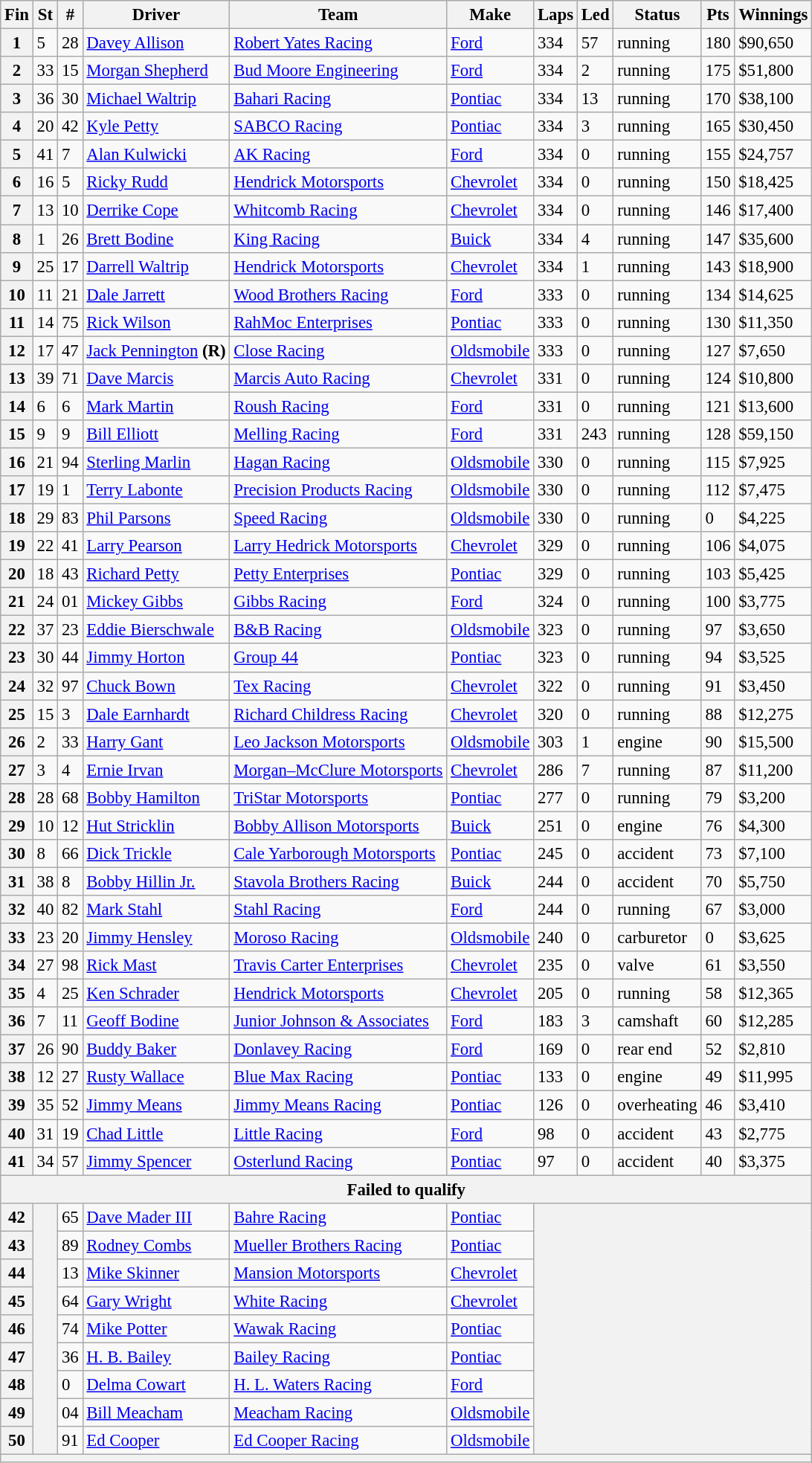<table class="wikitable" style="font-size:95%">
<tr>
<th>Fin</th>
<th>St</th>
<th>#</th>
<th>Driver</th>
<th>Team</th>
<th>Make</th>
<th>Laps</th>
<th>Led</th>
<th>Status</th>
<th>Pts</th>
<th>Winnings</th>
</tr>
<tr>
<th>1</th>
<td>5</td>
<td>28</td>
<td><a href='#'>Davey Allison</a></td>
<td><a href='#'>Robert Yates Racing</a></td>
<td><a href='#'>Ford</a></td>
<td>334</td>
<td>57</td>
<td>running</td>
<td>180</td>
<td>$90,650</td>
</tr>
<tr>
<th>2</th>
<td>33</td>
<td>15</td>
<td><a href='#'>Morgan Shepherd</a></td>
<td><a href='#'>Bud Moore Engineering</a></td>
<td><a href='#'>Ford</a></td>
<td>334</td>
<td>2</td>
<td>running</td>
<td>175</td>
<td>$51,800</td>
</tr>
<tr>
<th>3</th>
<td>36</td>
<td>30</td>
<td><a href='#'>Michael Waltrip</a></td>
<td><a href='#'>Bahari Racing</a></td>
<td><a href='#'>Pontiac</a></td>
<td>334</td>
<td>13</td>
<td>running</td>
<td>170</td>
<td>$38,100</td>
</tr>
<tr>
<th>4</th>
<td>20</td>
<td>42</td>
<td><a href='#'>Kyle Petty</a></td>
<td><a href='#'>SABCO Racing</a></td>
<td><a href='#'>Pontiac</a></td>
<td>334</td>
<td>3</td>
<td>running</td>
<td>165</td>
<td>$30,450</td>
</tr>
<tr>
<th>5</th>
<td>41</td>
<td>7</td>
<td><a href='#'>Alan Kulwicki</a></td>
<td><a href='#'>AK Racing</a></td>
<td><a href='#'>Ford</a></td>
<td>334</td>
<td>0</td>
<td>running</td>
<td>155</td>
<td>$24,757</td>
</tr>
<tr>
<th>6</th>
<td>16</td>
<td>5</td>
<td><a href='#'>Ricky Rudd</a></td>
<td><a href='#'>Hendrick Motorsports</a></td>
<td><a href='#'>Chevrolet</a></td>
<td>334</td>
<td>0</td>
<td>running</td>
<td>150</td>
<td>$18,425</td>
</tr>
<tr>
<th>7</th>
<td>13</td>
<td>10</td>
<td><a href='#'>Derrike Cope</a></td>
<td><a href='#'>Whitcomb Racing</a></td>
<td><a href='#'>Chevrolet</a></td>
<td>334</td>
<td>0</td>
<td>running</td>
<td>146</td>
<td>$17,400</td>
</tr>
<tr>
<th>8</th>
<td>1</td>
<td>26</td>
<td><a href='#'>Brett Bodine</a></td>
<td><a href='#'>King Racing</a></td>
<td><a href='#'>Buick</a></td>
<td>334</td>
<td>4</td>
<td>running</td>
<td>147</td>
<td>$35,600</td>
</tr>
<tr>
<th>9</th>
<td>25</td>
<td>17</td>
<td><a href='#'>Darrell Waltrip</a></td>
<td><a href='#'>Hendrick Motorsports</a></td>
<td><a href='#'>Chevrolet</a></td>
<td>334</td>
<td>1</td>
<td>running</td>
<td>143</td>
<td>$18,900</td>
</tr>
<tr>
<th>10</th>
<td>11</td>
<td>21</td>
<td><a href='#'>Dale Jarrett</a></td>
<td><a href='#'>Wood Brothers Racing</a></td>
<td><a href='#'>Ford</a></td>
<td>333</td>
<td>0</td>
<td>running</td>
<td>134</td>
<td>$14,625</td>
</tr>
<tr>
<th>11</th>
<td>14</td>
<td>75</td>
<td><a href='#'>Rick Wilson</a></td>
<td><a href='#'>RahMoc Enterprises</a></td>
<td><a href='#'>Pontiac</a></td>
<td>333</td>
<td>0</td>
<td>running</td>
<td>130</td>
<td>$11,350</td>
</tr>
<tr>
<th>12</th>
<td>17</td>
<td>47</td>
<td><a href='#'>Jack Pennington</a> <strong>(R)</strong></td>
<td><a href='#'>Close Racing</a></td>
<td><a href='#'>Oldsmobile</a></td>
<td>333</td>
<td>0</td>
<td>running</td>
<td>127</td>
<td>$7,650</td>
</tr>
<tr>
<th>13</th>
<td>39</td>
<td>71</td>
<td><a href='#'>Dave Marcis</a></td>
<td><a href='#'>Marcis Auto Racing</a></td>
<td><a href='#'>Chevrolet</a></td>
<td>331</td>
<td>0</td>
<td>running</td>
<td>124</td>
<td>$10,800</td>
</tr>
<tr>
<th>14</th>
<td>6</td>
<td>6</td>
<td><a href='#'>Mark Martin</a></td>
<td><a href='#'>Roush Racing</a></td>
<td><a href='#'>Ford</a></td>
<td>331</td>
<td>0</td>
<td>running</td>
<td>121</td>
<td>$13,600</td>
</tr>
<tr>
<th>15</th>
<td>9</td>
<td>9</td>
<td><a href='#'>Bill Elliott</a></td>
<td><a href='#'>Melling Racing</a></td>
<td><a href='#'>Ford</a></td>
<td>331</td>
<td>243</td>
<td>running</td>
<td>128</td>
<td>$59,150</td>
</tr>
<tr>
<th>16</th>
<td>21</td>
<td>94</td>
<td><a href='#'>Sterling Marlin</a></td>
<td><a href='#'>Hagan Racing</a></td>
<td><a href='#'>Oldsmobile</a></td>
<td>330</td>
<td>0</td>
<td>running</td>
<td>115</td>
<td>$7,925</td>
</tr>
<tr>
<th>17</th>
<td>19</td>
<td>1</td>
<td><a href='#'>Terry Labonte</a></td>
<td><a href='#'>Precision Products Racing</a></td>
<td><a href='#'>Oldsmobile</a></td>
<td>330</td>
<td>0</td>
<td>running</td>
<td>112</td>
<td>$7,475</td>
</tr>
<tr>
<th>18</th>
<td>29</td>
<td>83</td>
<td><a href='#'>Phil Parsons</a></td>
<td><a href='#'>Speed Racing</a></td>
<td><a href='#'>Oldsmobile</a></td>
<td>330</td>
<td>0</td>
<td>running</td>
<td>0</td>
<td>$4,225</td>
</tr>
<tr>
<th>19</th>
<td>22</td>
<td>41</td>
<td><a href='#'>Larry Pearson</a></td>
<td><a href='#'>Larry Hedrick Motorsports</a></td>
<td><a href='#'>Chevrolet</a></td>
<td>329</td>
<td>0</td>
<td>running</td>
<td>106</td>
<td>$4,075</td>
</tr>
<tr>
<th>20</th>
<td>18</td>
<td>43</td>
<td><a href='#'>Richard Petty</a></td>
<td><a href='#'>Petty Enterprises</a></td>
<td><a href='#'>Pontiac</a></td>
<td>329</td>
<td>0</td>
<td>running</td>
<td>103</td>
<td>$5,425</td>
</tr>
<tr>
<th>21</th>
<td>24</td>
<td>01</td>
<td><a href='#'>Mickey Gibbs</a></td>
<td><a href='#'>Gibbs Racing</a></td>
<td><a href='#'>Ford</a></td>
<td>324</td>
<td>0</td>
<td>running</td>
<td>100</td>
<td>$3,775</td>
</tr>
<tr>
<th>22</th>
<td>37</td>
<td>23</td>
<td><a href='#'>Eddie Bierschwale</a></td>
<td><a href='#'>B&B Racing</a></td>
<td><a href='#'>Oldsmobile</a></td>
<td>323</td>
<td>0</td>
<td>running</td>
<td>97</td>
<td>$3,650</td>
</tr>
<tr>
<th>23</th>
<td>30</td>
<td>44</td>
<td><a href='#'>Jimmy Horton</a></td>
<td><a href='#'>Group 44</a></td>
<td><a href='#'>Pontiac</a></td>
<td>323</td>
<td>0</td>
<td>running</td>
<td>94</td>
<td>$3,525</td>
</tr>
<tr>
<th>24</th>
<td>32</td>
<td>97</td>
<td><a href='#'>Chuck Bown</a></td>
<td><a href='#'>Tex Racing</a></td>
<td><a href='#'>Chevrolet</a></td>
<td>322</td>
<td>0</td>
<td>running</td>
<td>91</td>
<td>$3,450</td>
</tr>
<tr>
<th>25</th>
<td>15</td>
<td>3</td>
<td><a href='#'>Dale Earnhardt</a></td>
<td><a href='#'>Richard Childress Racing</a></td>
<td><a href='#'>Chevrolet</a></td>
<td>320</td>
<td>0</td>
<td>running</td>
<td>88</td>
<td>$12,275</td>
</tr>
<tr>
<th>26</th>
<td>2</td>
<td>33</td>
<td><a href='#'>Harry Gant</a></td>
<td><a href='#'>Leo Jackson Motorsports</a></td>
<td><a href='#'>Oldsmobile</a></td>
<td>303</td>
<td>1</td>
<td>engine</td>
<td>90</td>
<td>$15,500</td>
</tr>
<tr>
<th>27</th>
<td>3</td>
<td>4</td>
<td><a href='#'>Ernie Irvan</a></td>
<td><a href='#'>Morgan–McClure Motorsports</a></td>
<td><a href='#'>Chevrolet</a></td>
<td>286</td>
<td>7</td>
<td>running</td>
<td>87</td>
<td>$11,200</td>
</tr>
<tr>
<th>28</th>
<td>28</td>
<td>68</td>
<td><a href='#'>Bobby Hamilton</a></td>
<td><a href='#'>TriStar Motorsports</a></td>
<td><a href='#'>Pontiac</a></td>
<td>277</td>
<td>0</td>
<td>running</td>
<td>79</td>
<td>$3,200</td>
</tr>
<tr>
<th>29</th>
<td>10</td>
<td>12</td>
<td><a href='#'>Hut Stricklin</a></td>
<td><a href='#'>Bobby Allison Motorsports</a></td>
<td><a href='#'>Buick</a></td>
<td>251</td>
<td>0</td>
<td>engine</td>
<td>76</td>
<td>$4,300</td>
</tr>
<tr>
<th>30</th>
<td>8</td>
<td>66</td>
<td><a href='#'>Dick Trickle</a></td>
<td><a href='#'>Cale Yarborough Motorsports</a></td>
<td><a href='#'>Pontiac</a></td>
<td>245</td>
<td>0</td>
<td>accident</td>
<td>73</td>
<td>$7,100</td>
</tr>
<tr>
<th>31</th>
<td>38</td>
<td>8</td>
<td><a href='#'>Bobby Hillin Jr.</a></td>
<td><a href='#'>Stavola Brothers Racing</a></td>
<td><a href='#'>Buick</a></td>
<td>244</td>
<td>0</td>
<td>accident</td>
<td>70</td>
<td>$5,750</td>
</tr>
<tr>
<th>32</th>
<td>40</td>
<td>82</td>
<td><a href='#'>Mark Stahl</a></td>
<td><a href='#'>Stahl Racing</a></td>
<td><a href='#'>Ford</a></td>
<td>244</td>
<td>0</td>
<td>running</td>
<td>67</td>
<td>$3,000</td>
</tr>
<tr>
<th>33</th>
<td>23</td>
<td>20</td>
<td><a href='#'>Jimmy Hensley</a></td>
<td><a href='#'>Moroso Racing</a></td>
<td><a href='#'>Oldsmobile</a></td>
<td>240</td>
<td>0</td>
<td>carburetor</td>
<td>0</td>
<td>$3,625</td>
</tr>
<tr>
<th>34</th>
<td>27</td>
<td>98</td>
<td><a href='#'>Rick Mast</a></td>
<td><a href='#'>Travis Carter Enterprises</a></td>
<td><a href='#'>Chevrolet</a></td>
<td>235</td>
<td>0</td>
<td>valve</td>
<td>61</td>
<td>$3,550</td>
</tr>
<tr>
<th>35</th>
<td>4</td>
<td>25</td>
<td><a href='#'>Ken Schrader</a></td>
<td><a href='#'>Hendrick Motorsports</a></td>
<td><a href='#'>Chevrolet</a></td>
<td>205</td>
<td>0</td>
<td>running</td>
<td>58</td>
<td>$12,365</td>
</tr>
<tr>
<th>36</th>
<td>7</td>
<td>11</td>
<td><a href='#'>Geoff Bodine</a></td>
<td><a href='#'>Junior Johnson & Associates</a></td>
<td><a href='#'>Ford</a></td>
<td>183</td>
<td>3</td>
<td>camshaft</td>
<td>60</td>
<td>$12,285</td>
</tr>
<tr>
<th>37</th>
<td>26</td>
<td>90</td>
<td><a href='#'>Buddy Baker</a></td>
<td><a href='#'>Donlavey Racing</a></td>
<td><a href='#'>Ford</a></td>
<td>169</td>
<td>0</td>
<td>rear end</td>
<td>52</td>
<td>$2,810</td>
</tr>
<tr>
<th>38</th>
<td>12</td>
<td>27</td>
<td><a href='#'>Rusty Wallace</a></td>
<td><a href='#'>Blue Max Racing</a></td>
<td><a href='#'>Pontiac</a></td>
<td>133</td>
<td>0</td>
<td>engine</td>
<td>49</td>
<td>$11,995</td>
</tr>
<tr>
<th>39</th>
<td>35</td>
<td>52</td>
<td><a href='#'>Jimmy Means</a></td>
<td><a href='#'>Jimmy Means Racing</a></td>
<td><a href='#'>Pontiac</a></td>
<td>126</td>
<td>0</td>
<td>overheating</td>
<td>46</td>
<td>$3,410</td>
</tr>
<tr>
<th>40</th>
<td>31</td>
<td>19</td>
<td><a href='#'>Chad Little</a></td>
<td><a href='#'>Little Racing</a></td>
<td><a href='#'>Ford</a></td>
<td>98</td>
<td>0</td>
<td>accident</td>
<td>43</td>
<td>$2,775</td>
</tr>
<tr>
<th>41</th>
<td>34</td>
<td>57</td>
<td><a href='#'>Jimmy Spencer</a></td>
<td><a href='#'>Osterlund Racing</a></td>
<td><a href='#'>Pontiac</a></td>
<td>97</td>
<td>0</td>
<td>accident</td>
<td>40</td>
<td>$3,375</td>
</tr>
<tr>
<th colspan="11">Failed to qualify</th>
</tr>
<tr>
<th>42</th>
<th rowspan="9"></th>
<td>65</td>
<td><a href='#'>Dave Mader III</a></td>
<td><a href='#'>Bahre Racing</a></td>
<td><a href='#'>Pontiac</a></td>
<th colspan="5" rowspan="9"></th>
</tr>
<tr>
<th>43</th>
<td>89</td>
<td><a href='#'>Rodney Combs</a></td>
<td><a href='#'>Mueller Brothers Racing</a></td>
<td><a href='#'>Pontiac</a></td>
</tr>
<tr>
<th>44</th>
<td>13</td>
<td><a href='#'>Mike Skinner</a></td>
<td><a href='#'>Mansion Motorsports</a></td>
<td><a href='#'>Chevrolet</a></td>
</tr>
<tr>
<th>45</th>
<td>64</td>
<td><a href='#'>Gary Wright</a></td>
<td><a href='#'>White Racing</a></td>
<td><a href='#'>Chevrolet</a></td>
</tr>
<tr>
<th>46</th>
<td>74</td>
<td><a href='#'>Mike Potter</a></td>
<td><a href='#'>Wawak Racing</a></td>
<td><a href='#'>Pontiac</a></td>
</tr>
<tr>
<th>47</th>
<td>36</td>
<td><a href='#'>H. B. Bailey</a></td>
<td><a href='#'>Bailey Racing</a></td>
<td><a href='#'>Pontiac</a></td>
</tr>
<tr>
<th>48</th>
<td>0</td>
<td><a href='#'>Delma Cowart</a></td>
<td><a href='#'>H. L. Waters Racing</a></td>
<td><a href='#'>Ford</a></td>
</tr>
<tr>
<th>49</th>
<td>04</td>
<td><a href='#'>Bill Meacham</a></td>
<td><a href='#'>Meacham Racing</a></td>
<td><a href='#'>Oldsmobile</a></td>
</tr>
<tr>
<th>50</th>
<td>91</td>
<td><a href='#'>Ed Cooper</a></td>
<td><a href='#'>Ed Cooper Racing</a></td>
<td><a href='#'>Oldsmobile</a></td>
</tr>
<tr>
<th colspan="11"></th>
</tr>
</table>
